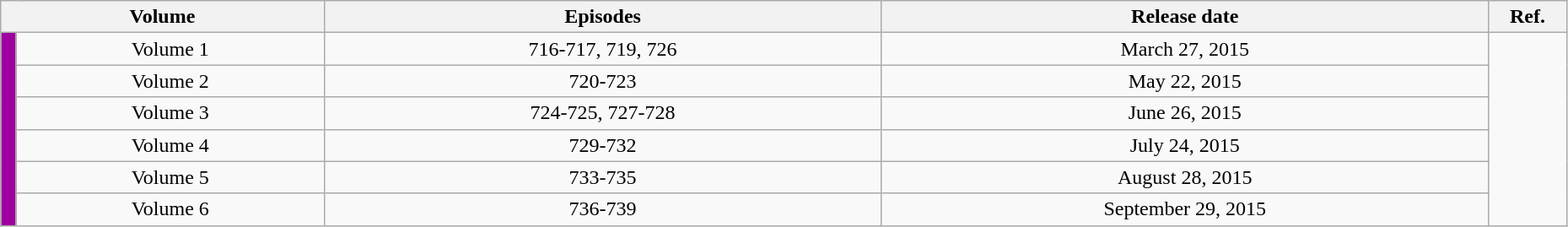<table class="wikitable" style="text-align: center; width: 98%;">
<tr>
<th colspan="2" scope="column">Volume</th>
<th scope="column">Episodes</th>
<th scope="column">Release date</th>
<th scope="column" width="5%">Ref.</th>
</tr>
<tr>
<td rowspan="6" width="1%" style="background: #9F009F;"></td>
<td>Volume 1</td>
<td>716-717, 719, 726</td>
<td>March 27, 2015</td>
<td rowspan="6"></td>
</tr>
<tr>
<td>Volume 2</td>
<td>720-723</td>
<td>May 22, 2015</td>
</tr>
<tr>
<td>Volume 3</td>
<td>724-725, 727-728</td>
<td>June 26, 2015</td>
</tr>
<tr>
<td>Volume 4</td>
<td>729-732</td>
<td>July 24, 2015</td>
</tr>
<tr>
<td>Volume 5</td>
<td>733-735</td>
<td>August 28, 2015</td>
</tr>
<tr>
<td>Volume 6</td>
<td>736-739</td>
<td>September 29, 2015</td>
</tr>
</table>
